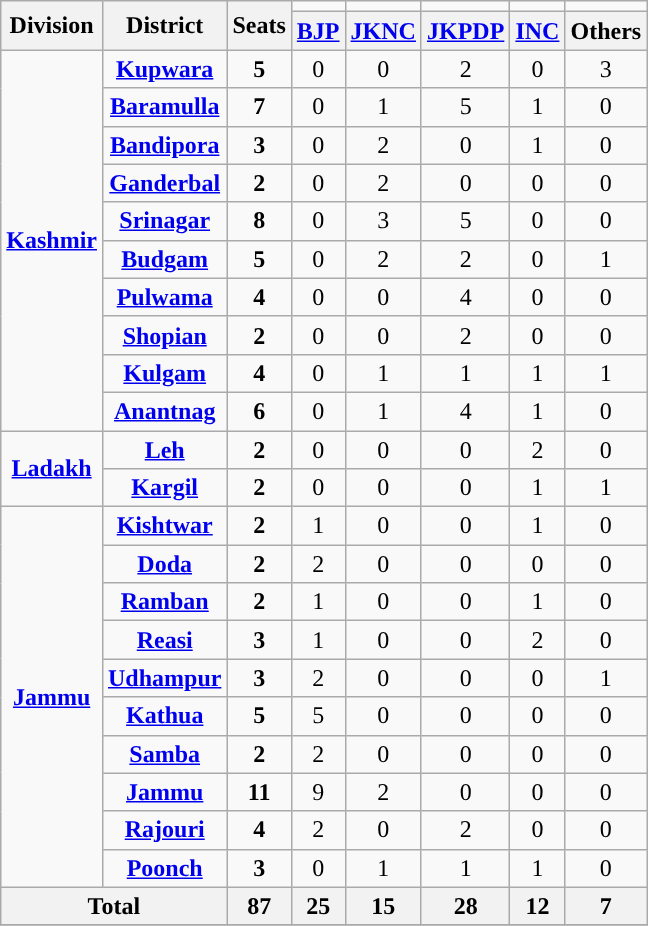<table class="wikitable sortable" style="text-align:center;">
<tr>
<th rowspan="2">Division</th>
<th rowspan="2">District</th>
<th rowspan="2">Seats</th>
<td></td>
<td></td>
<td></td>
<td></td>
<td></td>
</tr>
<tr>
<th><a href='#'>BJP</a></th>
<th><a href='#'>JKNC</a></th>
<th><a href='#'>JKPDP</a></th>
<th><a href='#'>INC</a></th>
<th>Others</th>
</tr>
<tr>
<td rowspan="10"><strong><a href='#'>Kashmir</a></strong></td>
<td><strong><a href='#'>Kupwara</a></strong></td>
<td><strong>5</strong></td>
<td>0</td>
<td>0</td>
<td>2</td>
<td>0</td>
<td style="background:">3</td>
</tr>
<tr>
<td><strong><a href='#'>Baramulla</a></strong></td>
<td><strong>7</strong></td>
<td>0</td>
<td>1</td>
<td style="background:">5</td>
<td>1</td>
<td>0</td>
</tr>
<tr>
<td><strong><a href='#'>Bandipora</a></strong></td>
<td><strong>3</strong></td>
<td>0</td>
<td style="background:">2</td>
<td>0</td>
<td>1</td>
<td>0</td>
</tr>
<tr>
<td><strong><a href='#'>Ganderbal</a></strong></td>
<td><strong>2</strong></td>
<td>0</td>
<td style="background:">2</td>
<td>0</td>
<td>0</td>
<td>0</td>
</tr>
<tr>
<td><strong><a href='#'>Srinagar</a></strong></td>
<td><strong>8</strong></td>
<td>0</td>
<td>3</td>
<td style="background:">5</td>
<td>0</td>
<td>0</td>
</tr>
<tr>
<td><strong><a href='#'>Budgam</a></strong></td>
<td><strong>5</strong></td>
<td>0</td>
<td>2</td>
<td>2</td>
<td>0</td>
<td>1</td>
</tr>
<tr>
<td><strong><a href='#'>Pulwama</a></strong></td>
<td><strong>4</strong></td>
<td>0</td>
<td>0</td>
<td style="background:">4</td>
<td>0</td>
<td>0</td>
</tr>
<tr>
<td><strong><a href='#'>Shopian</a></strong></td>
<td><strong>2</strong></td>
<td>0</td>
<td>0</td>
<td style="background:">2</td>
<td>0</td>
<td>0</td>
</tr>
<tr>
<td><strong><a href='#'>Kulgam</a></strong></td>
<td><strong>4</strong></td>
<td>0</td>
<td>1</td>
<td>1</td>
<td>1</td>
<td>1</td>
</tr>
<tr>
<td><strong><a href='#'>Anantnag</a></strong></td>
<td><strong>6</strong></td>
<td>0</td>
<td>1</td>
<td style="background:">4</td>
<td>1</td>
<td>0</td>
</tr>
<tr>
<td rowspan="2"><strong><a href='#'>Ladakh</a></strong></td>
<td><strong><a href='#'>Leh</a></strong></td>
<td><strong>2</strong></td>
<td>0</td>
<td>0</td>
<td>0</td>
<td style="background:">2</td>
<td>0</td>
</tr>
<tr>
<td><strong><a href='#'>Kargil</a></strong></td>
<td><strong>2</strong></td>
<td>0</td>
<td>0</td>
<td>0</td>
<td>1</td>
<td>1</td>
</tr>
<tr>
<td rowspan="10"><strong><a href='#'>Jammu</a></strong></td>
<td><strong><a href='#'>Kishtwar</a></strong></td>
<td><strong>2</strong></td>
<td>1</td>
<td>0</td>
<td>0</td>
<td>1</td>
<td>0</td>
</tr>
<tr>
<td><strong><a href='#'>Doda</a></strong></td>
<td><strong>2</strong></td>
<td style="background:">2</td>
<td>0</td>
<td>0</td>
<td>0</td>
<td>0</td>
</tr>
<tr>
<td><strong><a href='#'>Ramban</a></strong></td>
<td><strong>2</strong></td>
<td>1</td>
<td>0</td>
<td>0</td>
<td>1</td>
<td>0</td>
</tr>
<tr>
<td><strong><a href='#'>Reasi</a></strong></td>
<td><strong>3</strong></td>
<td>1</td>
<td>0</td>
<td>0</td>
<td style="background:">2</td>
<td>0</td>
</tr>
<tr>
<td><strong><a href='#'>Udhampur</a></strong></td>
<td><strong>3</strong></td>
<td style="background:">2</td>
<td>0</td>
<td>0</td>
<td>0</td>
<td>1</td>
</tr>
<tr>
<td><strong><a href='#'>Kathua</a></strong></td>
<td><strong>5</strong></td>
<td style="background:">5</td>
<td>0</td>
<td>0</td>
<td>0</td>
<td>0</td>
</tr>
<tr>
<td><strong><a href='#'>Samba</a></strong></td>
<td><strong>2</strong></td>
<td style="background:">2</td>
<td>0</td>
<td>0</td>
<td>0</td>
<td>0</td>
</tr>
<tr>
<td><strong><a href='#'>Jammu</a></strong></td>
<td><strong>11</strong></td>
<td style="background:">9</td>
<td>2</td>
<td>0</td>
<td>0</td>
<td>0</td>
</tr>
<tr>
<td><strong><a href='#'>Rajouri</a></strong></td>
<td><strong>4</strong></td>
<td>2</td>
<td>0</td>
<td>2</td>
<td>0</td>
<td>0</td>
</tr>
<tr>
<td><strong><a href='#'>Poonch</a></strong></td>
<td><strong>3</strong></td>
<td>0</td>
<td>1</td>
<td>1</td>
<td>1</td>
<td>0</td>
</tr>
<tr>
<th colspan="2">Total</th>
<th>87</th>
<th>25</th>
<th>15</th>
<th>28</th>
<th>12</th>
<th>7</th>
</tr>
<tr>
</tr>
</table>
